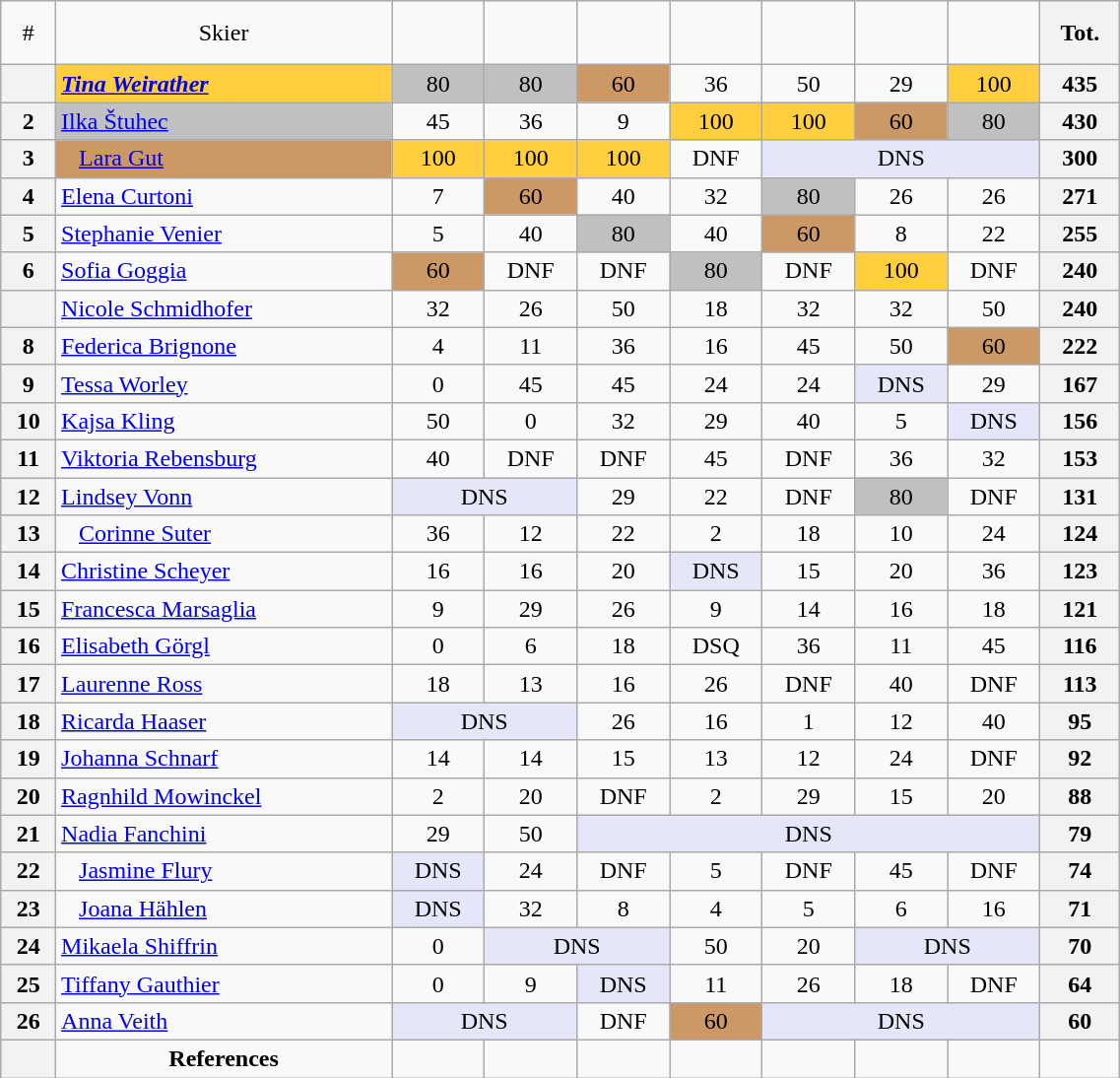<table class="wikitable" width=60% style="font-size:100%; text-align:center;">
<tr>
<td>#</td>
<td>Skier</td>
<td><br></td>
<td><br></td>
<td><br></td>
<td><br></td>
<td><br>  </td>
<td><br></td>
<td><br></td>
<th>Tot.</th>
</tr>
<tr>
<th></th>
<td align=left bgcolor=ffcf40> <strong><em><a href='#'>Tina Weirather</a></em></strong></td>
<td bgcolor=c0c0c0>80</td>
<td bgcolor=c0c0c0>80</td>
<td bgcolor=cc9966>60</td>
<td>36</td>
<td>50</td>
<td>29</td>
<td bgcolor=ffcf40>100</td>
<th>435</th>
</tr>
<tr>
<th>2</th>
<td align=left bgcolor=c0c0c0> <a href='#'>Ilka Štuhec</a></td>
<td>45</td>
<td>36</td>
<td>9</td>
<td bgcolor=ffcf40>100</td>
<td bgcolor=ffcf40>100</td>
<td bgcolor=cc9966>60</td>
<td bgcolor=c0c0c0>80</td>
<th>430</th>
</tr>
<tr>
<th>3</th>
<td align=left bgcolor=cc9966>   <a href='#'>Lara Gut</a></td>
<td bgcolor=ffcf40>100</td>
<td bgcolor=ffcf40>100</td>
<td bgcolor=ffcf40>100</td>
<td>DNF</td>
<td colspan=3 bgcolor=lavender>DNS</td>
<th>300</th>
</tr>
<tr>
<th>4</th>
<td align=left> <a href='#'>Elena Curtoni</a></td>
<td>7</td>
<td bgcolor=cc9966>60</td>
<td>40</td>
<td>32</td>
<td bgcolor=c0c0c0>80</td>
<td>26</td>
<td>26</td>
<th>271</th>
</tr>
<tr>
<th>5</th>
<td align=left> <a href='#'>Stephanie Venier</a></td>
<td>5</td>
<td>40</td>
<td bgcolor=c0c0c0>80</td>
<td>40</td>
<td bgcolor=cc9966>60</td>
<td>8</td>
<td>22</td>
<th>255</th>
</tr>
<tr>
<th>6</th>
<td align=left> <a href='#'>Sofia Goggia</a></td>
<td bgcolor=cc9966>60</td>
<td>DNF</td>
<td>DNF</td>
<td bgcolor=c0c0c0>80</td>
<td>DNF</td>
<td bgcolor=ffcf40>100</td>
<td>DNF</td>
<th>240</th>
</tr>
<tr>
<th></th>
<td align=left> <a href='#'>Nicole Schmidhofer</a></td>
<td>32</td>
<td>26</td>
<td>50</td>
<td>18</td>
<td>32</td>
<td>32</td>
<td>50</td>
<th>240</th>
</tr>
<tr>
<th>8</th>
<td align=left> <a href='#'>Federica Brignone</a></td>
<td>4</td>
<td>11</td>
<td>36</td>
<td>16</td>
<td>45</td>
<td>50</td>
<td bgcolor=cc9966>60</td>
<th>222</th>
</tr>
<tr>
<th>9</th>
<td align=left> <a href='#'>Tessa Worley</a></td>
<td>0</td>
<td>45</td>
<td>45</td>
<td>24</td>
<td>24</td>
<td bgcolor=lavender>DNS</td>
<td>29</td>
<th>167</th>
</tr>
<tr>
<th>10</th>
<td align=left> <a href='#'>Kajsa Kling</a></td>
<td>50</td>
<td>0</td>
<td>32</td>
<td>29</td>
<td>40</td>
<td>5</td>
<td bgcolor=lavender>DNS</td>
<th>156</th>
</tr>
<tr>
<th>11</th>
<td align=left> <a href='#'>Viktoria Rebensburg</a></td>
<td>40</td>
<td>DNF</td>
<td>DNF</td>
<td>45</td>
<td>DNF</td>
<td>36</td>
<td>32</td>
<th>153</th>
</tr>
<tr>
<th>12</th>
<td align=left> <a href='#'>Lindsey Vonn</a></td>
<td colspan=2 bgcolor=lavender>DNS</td>
<td>29</td>
<td>22</td>
<td>DNF</td>
<td bgcolor=c0c0c0>80</td>
<td>DNF</td>
<th>131</th>
</tr>
<tr>
<th>13</th>
<td align=left>   <a href='#'>Corinne Suter</a></td>
<td>36</td>
<td>12</td>
<td>22</td>
<td>2</td>
<td>18</td>
<td>10</td>
<td>24</td>
<th>124</th>
</tr>
<tr>
<th>14</th>
<td align=left> <a href='#'>Christine Scheyer</a></td>
<td>16</td>
<td>16</td>
<td>20</td>
<td bgcolor=lavender>DNS</td>
<td>15</td>
<td>20</td>
<td>36</td>
<th>123</th>
</tr>
<tr>
<th>15</th>
<td align=left> <a href='#'>Francesca Marsaglia</a></td>
<td>9</td>
<td>29</td>
<td>26</td>
<td>9</td>
<td>14</td>
<td>16</td>
<td>18</td>
<th>121</th>
</tr>
<tr>
<th>16</th>
<td align=left> <a href='#'>Elisabeth Görgl</a></td>
<td>0</td>
<td>6</td>
<td>18</td>
<td>DSQ</td>
<td>36</td>
<td>11</td>
<td>45</td>
<th>116</th>
</tr>
<tr>
<th>17</th>
<td align=left> <a href='#'>Laurenne Ross</a></td>
<td>18</td>
<td>13</td>
<td>16</td>
<td>26</td>
<td>DNF</td>
<td>40</td>
<td>DNF</td>
<th>113</th>
</tr>
<tr>
<th>18</th>
<td align=left> <a href='#'>Ricarda Haaser</a></td>
<td colspan=2 bgcolor=lavender>DNS</td>
<td>26</td>
<td>16</td>
<td>1</td>
<td>12</td>
<td>40</td>
<th>95</th>
</tr>
<tr>
<th>19</th>
<td align=left> <a href='#'>Johanna Schnarf</a></td>
<td>14</td>
<td>14</td>
<td>15</td>
<td>13</td>
<td>12</td>
<td>24</td>
<td>DNF</td>
<th>92</th>
</tr>
<tr>
<th>20</th>
<td align=left> <a href='#'>Ragnhild Mowinckel</a></td>
<td>2</td>
<td>20</td>
<td>DNF</td>
<td>2</td>
<td>29</td>
<td>15</td>
<td>20</td>
<th>88</th>
</tr>
<tr>
<th>21</th>
<td align=left> <a href='#'>Nadia Fanchini</a></td>
<td>29</td>
<td>50</td>
<td colspan=5 bgcolor=lavender>DNS</td>
<th>79</th>
</tr>
<tr>
<th>22</th>
<td align=left>   <a href='#'>Jasmine Flury</a></td>
<td bgcolor=lavender>DNS</td>
<td>24</td>
<td>DNF</td>
<td>5</td>
<td>DNF</td>
<td>45</td>
<td>DNF</td>
<th>74</th>
</tr>
<tr>
<th>23</th>
<td align=left>   <a href='#'>Joana Hählen</a></td>
<td bgcolor=lavender>DNS</td>
<td>32</td>
<td>8</td>
<td>4</td>
<td>5</td>
<td>6</td>
<td>16</td>
<th>71</th>
</tr>
<tr>
<th>24</th>
<td align=left> <a href='#'>Mikaela Shiffrin</a></td>
<td>0</td>
<td colspan=2 bgcolor=lavender>DNS</td>
<td>50</td>
<td>20</td>
<td colspan=2 bgcolor=lavender>DNS</td>
<th>70</th>
</tr>
<tr>
<th>25</th>
<td align=left> <a href='#'>Tiffany Gauthier</a></td>
<td>0</td>
<td>9</td>
<td bgcolor=lavender>DNS</td>
<td>11</td>
<td>26</td>
<td>18</td>
<td>DNF</td>
<th>64</th>
</tr>
<tr>
<th>26</th>
<td align=left> <a href='#'>Anna Veith</a></td>
<td colspan=2 bgcolor=lavender>DNS</td>
<td>DNF</td>
<td bgcolor=cc9966>60</td>
<td colspan=3 bgcolor=lavender>DNS</td>
<th>60</th>
</tr>
<tr>
<th></th>
<td align=center><strong>References</strong></td>
<td></td>
<td></td>
<td></td>
<td></td>
<td></td>
<td></td>
<td></td>
</tr>
</table>
